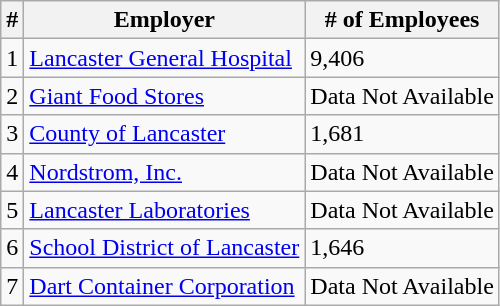<table class="wikitable">
<tr>
<th>#</th>
<th>Employer</th>
<th># of Employees</th>
</tr>
<tr>
<td>1</td>
<td><a href='#'>Lancaster General Hospital</a></td>
<td>9,406</td>
</tr>
<tr>
<td>2</td>
<td><a href='#'>Giant Food Stores</a></td>
<td>Data Not Available</td>
</tr>
<tr>
<td>3</td>
<td><a href='#'>County of Lancaster</a></td>
<td>1,681</td>
</tr>
<tr>
<td>4</td>
<td><a href='#'>Nordstrom, Inc.</a></td>
<td>Data Not Available</td>
</tr>
<tr>
<td>5</td>
<td><a href='#'>Lancaster Laboratories</a></td>
<td>Data Not Available</td>
</tr>
<tr>
<td>6</td>
<td><a href='#'>School District of Lancaster</a></td>
<td>1,646</td>
</tr>
<tr>
<td>7</td>
<td><a href='#'>Dart Container Corporation</a></td>
<td>Data Not Available</td>
</tr>
</table>
